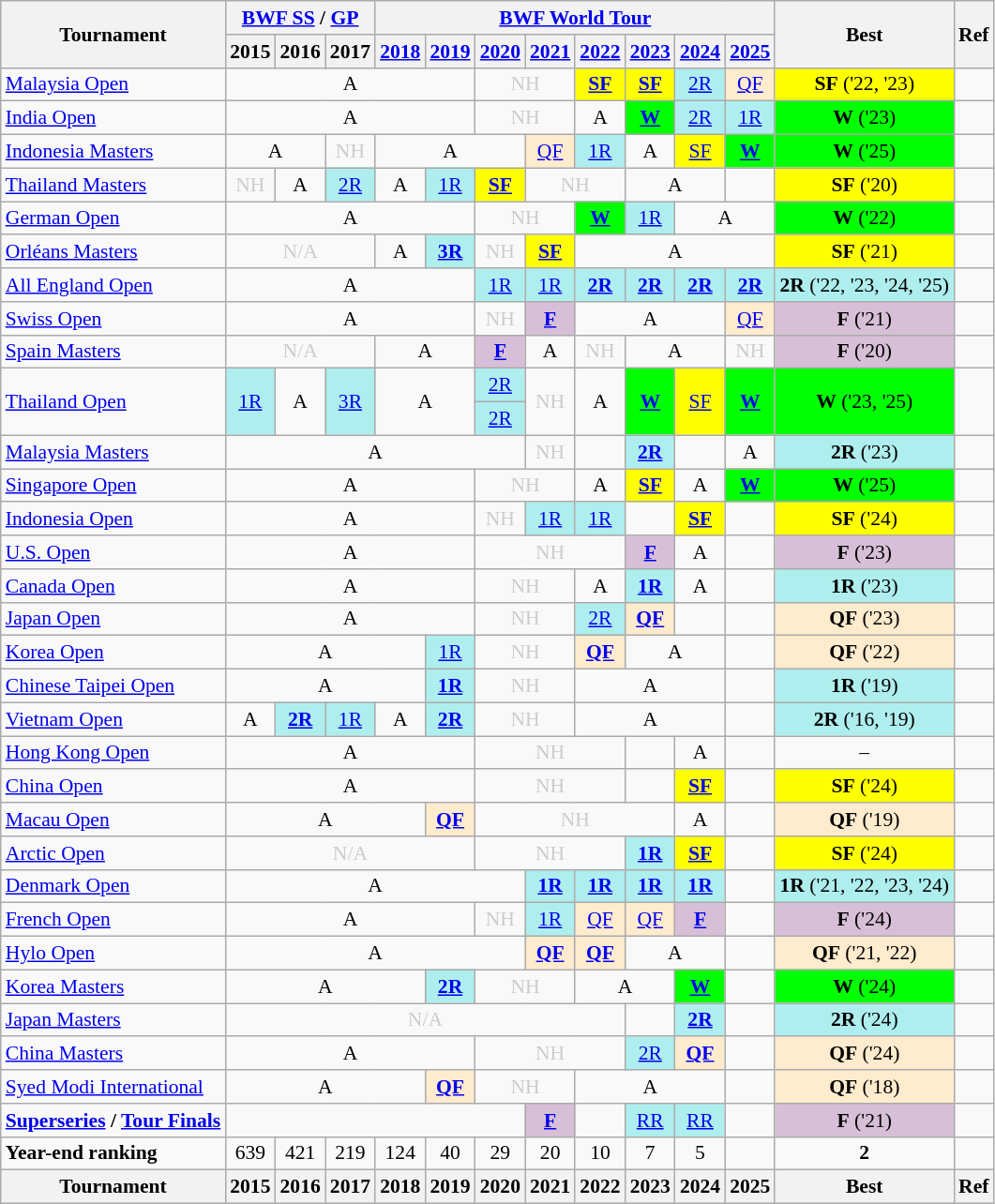<table class="wikitable" style="font-size: 90%; text-align:center">
<tr>
<th rowspan="2">Tournament</th>
<th colspan="3"><a href='#'>BWF SS</a> / <a href='#'>GP</a></th>
<th colspan="8"><a href='#'>BWF World Tour</a></th>
<th rowspan="2">Best</th>
<th rowspan="2">Ref</th>
</tr>
<tr>
<th>2015</th>
<th>2016</th>
<th>2017</th>
<th><a href='#'>2018</a></th>
<th><a href='#'>2019</a></th>
<th><a href='#'>2020</a></th>
<th><a href='#'>2021</a></th>
<th><a href='#'>2022</a></th>
<th><a href='#'>2023</a></th>
<th><a href='#'>2024</a></th>
<th><a href='#'>2025</a></th>
</tr>
<tr>
<td align=left><a href='#'>Malaysia Open</a></td>
<td colspan="5">A</td>
<td colspan="2" style=color:#ccc>NH</td>
<td bgcolor=FFFF00><a href='#'><strong>SF</strong></a></td>
<td bgcolor=FFFF00><a href='#'><strong>SF</strong></a></td>
<td bgcolor=AFEEEE><a href='#'>2R</a></td>
<td bgcolor=FFEBCD><a href='#'>QF</a></td>
<td bgcolor=FFFF00><strong>SF</strong> ('22, '23)</td>
<td></td>
</tr>
<tr>
<td align=left><a href='#'>India Open</a></td>
<td colspan="5">A</td>
<td colspan="2" style=color:#ccc>NH</td>
<td>A</td>
<td bgcolor=00FF00><a href='#'><strong>W</strong></a></td>
<td bgcolor=AFEEEE><a href='#'>2R</a></td>
<td bgcolor=AFEEEE><a href='#'>1R</a></td>
<td bgcolor=00FF00><strong>W</strong> ('23)</td>
<td></td>
</tr>
<tr>
<td align=left><a href='#'>Indonesia Masters</a></td>
<td colspan="2">A</td>
<td style=color:#ccc>NH</td>
<td colspan="3">A</td>
<td bgcolor=FFEBCD><a href='#'>QF</a></td>
<td bgcolor=AFEEEE><a href='#'>1R</a></td>
<td>A</td>
<td bgcolor=FFFF00><a href='#'>SF</a></td>
<td bgcolor=00FF00><a href='#'><strong>W</strong></a></td>
<td bgcolor=00FF00><strong>W</strong> ('25)</td>
<td></td>
</tr>
<tr>
<td align=left><a href='#'>Thailand Masters</a></td>
<td style=color:#ccc>NH</td>
<td>A</td>
<td bgcolor=AFEEEE><a href='#'>2R</a></td>
<td>A</td>
<td bgcolor=AFEEEE><a href='#'>1R</a></td>
<td bgcolor=FFFF00><a href='#'><strong>SF</strong></a></td>
<td colspan="2" style=color:#ccc>NH</td>
<td colspan="2">A</td>
<td><a href='#'></a></td>
<td bgcolor=FFFF00><strong>SF</strong> ('20)</td>
<td></td>
</tr>
<tr>
<td align="left"><a href='#'>German Open</a></td>
<td colspan="5">A</td>
<td colspan="2" style="color:#ccc">NH</td>
<td bgcolor="00FF00"><a href='#'><strong>W</strong></a></td>
<td bgcolor="AFEEEE"><a href='#'>1R</a></td>
<td colspan="2">A</td>
<td bgcolor="00FF00"><strong>W</strong> ('22)</td>
<td></td>
</tr>
<tr>
<td align="left"><a href='#'>Orléans Masters</a></td>
<td colspan="3" style="color:#ccc">N/A</td>
<td>A</td>
<td bgcolor="AFEEEE"><a href='#'><strong>3R</strong></a></td>
<td style="color:#ccc">NH</td>
<td bgcolor="FFFF00"><a href='#'><strong>SF</strong></a></td>
<td colspan="4">A</td>
<td bgcolor="FFFF00"><strong>SF</strong> ('21)</td>
<td></td>
</tr>
<tr>
<td align="left"><a href='#'>All England Open</a></td>
<td colspan="5">A</td>
<td bgcolor="AFEEEE"><a href='#'>1R</a></td>
<td bgcolor="AFEEEE"><a href='#'>1R</a></td>
<td bgcolor="AFEEEE"><strong><a href='#'>2R</a></strong></td>
<td bgcolor="AFEEEE"><strong><a href='#'>2R</a></strong></td>
<td bgcolor="AFEEEE"><strong><a href='#'>2R</a></strong></td>
<td bgcolor="AFEEEE"><strong><a href='#'>2R</a></strong></td>
<td bgcolor="AFEEEE"><strong>2R</strong> ('22, '23, '24, '25)</td>
<td></td>
</tr>
<tr>
<td align="left"><a href='#'>Swiss Open</a></td>
<td colspan="5">A</td>
<td style="color:#ccc">NH</td>
<td bgcolor="D8BFD8"><a href='#'><strong>F</strong></a></td>
<td colspan="3">A</td>
<td bgcolor=FFEBCD><a href='#'>QF</a></td>
<td bgcolor="D8BFD8"><strong>F</strong> ('21)</td>
<td></td>
</tr>
<tr>
<td align="left"><a href='#'>Spain Masters</a></td>
<td colspan="3" style="color:#ccc">N/A</td>
<td colspan="2">A</td>
<td bgcolor="D8BFD8"><a href='#'><strong>F</strong></a></td>
<td>A</td>
<td style="color:#ccc">NH</td>
<td colspan="2">A</td>
<td 2025; style="color:#ccc">NH</td>
<td bgcolor="D8BFD8"><strong>F</strong> ('20)</td>
<td></td>
</tr>
<tr>
<td rowspan="2" align="left"><a href='#'>Thailand Open</a></td>
<td rowspan="2" bgcolor="AFEEEE"><a href='#'>1R</a></td>
<td rowspan="2">A</td>
<td rowspan="2" bgcolor="AFEEEE"><a href='#'>3R</a></td>
<td colspan="2" rowspan="2">A</td>
<td bgcolor="AFEEEE"><a href='#'>2R</a></td>
<td rowspan="2" style="color:#ccc">NH</td>
<td rowspan="2">A</td>
<td rowspan="2" bgcolor="00FF00"><a href='#'><strong>W</strong></a></td>
<td rowspan="2" bgcolor="FFFF00"><a href='#'>SF</a></td>
<td rowspan="2" bgcolor="00FF00"><a href='#'><strong>W</strong></a></td>
<td rowspan="2" bgcolor="00FF00"><strong>W</strong> ('23, '25)</td>
<td rowspan="2"></td>
</tr>
<tr>
<td bgcolor="AFEEEE"><a href='#'>2R</a></td>
</tr>
<tr>
<td align="left"><a href='#'>Malaysia Masters</a></td>
<td colspan="6">A</td>
<td style="color:#ccc">NH</td>
<td><a href='#'></a></td>
<td bgcolor="AFEEEE"><a href='#'><strong>2R</strong></a></td>
<td><a href='#'></a></td>
<td>A</td>
<td bgcolor="AFEEEE"><strong>2R</strong> ('23)</td>
<td></td>
</tr>
<tr>
<td align="left"><a href='#'>Singapore Open</a></td>
<td colspan="5">A</td>
<td colspan="2" style="color:#ccc">NH</td>
<td>A</td>
<td bgcolor="FFFF00"><a href='#'><strong>SF</strong></a></td>
<td>A</td>
<td bgcolor="00FF00"><a href='#'><strong>W</strong></a></td>
<td bgcolor="00FF00"><strong>W</strong> ('25)</td>
<td></td>
</tr>
<tr>
<td align="left"><a href='#'>Indonesia Open</a></td>
<td colspan="5">A</td>
<td style="color:#ccc">NH</td>
<td bgcolor="AFEEEE"><a href='#'>1R</a></td>
<td bgcolor="AFEEEE"><a href='#'>1R</a></td>
<td><a href='#'></a></td>
<td bgcolor="FFFF00"><strong><a href='#'>SF</a></strong></td>
<td></td>
<td bgcolor="FFFF00"><strong>SF</strong> ('24)</td>
<td></td>
</tr>
<tr>
<td align="left"><a href='#'>U.S. Open</a></td>
<td colspan="5">A</td>
<td colspan="3" style="color:#ccc">NH</td>
<td bgcolor="D8BFD8"><a href='#'><strong>F</strong></a></td>
<td>A</td>
<td></td>
<td bgcolor="D8BFD8"><strong>F</strong> ('23)</td>
<td></td>
</tr>
<tr>
<td align="left"><a href='#'>Canada Open</a></td>
<td colspan="5">A</td>
<td colspan="2" style="color:#ccc">NH</td>
<td>A</td>
<td bgcolor="AFEEEE"><a href='#'><strong>1R</strong></a></td>
<td>A</td>
<td></td>
<td bgcolor="AFEEEE"><strong>1R</strong> ('23)</td>
<td></td>
</tr>
<tr>
<td align="left"><a href='#'>Japan Open</a></td>
<td colspan="5">A</td>
<td colspan="2" style="color:#ccc">NH</td>
<td bgcolor="AFEEEE"><a href='#'>2R</a></td>
<td bgcolor="FFEBCD"><a href='#'><strong>QF</strong></a></td>
<td><a href='#'></a></td>
<td></td>
<td bgcolor="FFEBCD"><strong>QF</strong> ('23)</td>
<td></td>
</tr>
<tr>
<td align="left"><a href='#'>Korea Open</a></td>
<td colspan="4">A</td>
<td bgcolor="AFEEEE"><a href='#'>1R</a></td>
<td colspan="2" style="color:#ccc">NH</td>
<td bgcolor="FFEBCD"><a href='#'><strong>QF</strong></a></td>
<td colspan="2">A</td>
<td></td>
<td bgcolor="FFEBCD"><strong>QF</strong> ('22)</td>
<td></td>
</tr>
<tr>
<td align="left"><a href='#'>Chinese Taipei Open</a></td>
<td colspan="4">A</td>
<td bgcolor="AFEEEE"><a href='#'><strong>1R</strong></a></td>
<td colspan="2" style="color:#ccc">NH</td>
<td colspan="3">A</td>
<td></td>
<td bgcolor="AFEEEE"><strong>1R</strong> ('19)</td>
<td></td>
</tr>
<tr>
<td align="left"><a href='#'>Vietnam Open</a></td>
<td>A</td>
<td bgcolor="AFEEEE"><a href='#'><strong>2R</strong></a></td>
<td bgcolor="AFEEEE"><a href='#'>1R</a></td>
<td>A</td>
<td bgcolor="AFEEEE"><a href='#'><strong>2R</strong></a></td>
<td colspan="2" style="color:#ccc">NH</td>
<td colspan="3">A</td>
<td></td>
<td bgcolor="AFEEEE"><strong>2R</strong> ('16, '19)</td>
<td></td>
</tr>
<tr>
<td align="left"><a href='#'>Hong Kong Open</a></td>
<td colspan="5">A</td>
<td colspan="3" style="color:#ccc">NH</td>
<td><a href='#'></a></td>
<td>A</td>
<td></td>
<td>–</td>
<td></td>
</tr>
<tr>
<td align="left"><a href='#'>China Open</a></td>
<td colspan="5">A</td>
<td colspan="3" style="color:#ccc">NH</td>
<td><a href='#'></a></td>
<td bgcolor="FFFF00"><strong><a href='#'>SF</a></strong></td>
<td></td>
<td bgcolor="FFFF00"><strong>SF</strong> ('24)</td>
<td></td>
</tr>
<tr>
<td align="left"><a href='#'>Macau Open</a></td>
<td colspan="4">A</td>
<td bgcolor="FFEBCD"><a href='#'><strong>QF</strong></a></td>
<td colspan="4" style="color:#ccc">NH</td>
<td>A</td>
<td></td>
<td bgcolor="FFEBCD"><strong>QF</strong> ('19)</td>
<td></td>
</tr>
<tr>
<td align="left"><a href='#'>Arctic Open</a></td>
<td colspan="5" style="color:#ccc">N/A</td>
<td colspan="3" style="color:#ccc">NH</td>
<td bgcolor="AFEEEE"><a href='#'><strong>1R</strong></a></td>
<td bgcolor="FFFF00"><strong><a href='#'>SF</a></strong></td>
<td></td>
<td bgcolor="FFFF00"><strong>SF</strong> ('24)</td>
<td></td>
</tr>
<tr>
<td align="left"><a href='#'>Denmark Open</a></td>
<td colspan="6">A</td>
<td bgcolor="AFEEEE"><a href='#'><strong>1R</strong></a></td>
<td bgcolor="AFEEEE"><a href='#'><strong>1R</strong></a></td>
<td bgcolor="AFEEEE"><a href='#'><strong>1R</strong></a></td>
<td bgcolor="AFEEEE"><a href='#'><strong>1R</strong></a></td>
<td></td>
<td bgcolor="AFEEEE"><strong>1R</strong> ('21, '22, '23, '24)</td>
<td></td>
</tr>
<tr>
<td align=left><a href='#'>French Open</a></td>
<td colspan="5">A</td>
<td style=color:#ccc>NH</td>
<td bgcolor=AFEEEE><a href='#'>1R</a></td>
<td bgcolor=FFEBCD><a href='#'>QF</a></td>
<td bgcolor=FFEBCD><a href='#'>QF</a></td>
<td bgcolor=D8BFD8><a href='#'><strong>F</strong></a></td>
<td></td>
<td bgcolor=D8BFD8><strong>F</strong> ('24)</td>
<td></td>
</tr>
<tr>
<td align=left><a href='#'>Hylo Open</a></td>
<td colspan="6">A</td>
<td bgcolor=FFEBCD><a href='#'><strong>QF</strong></a></td>
<td bgcolor=FFEBCD><a href='#'><strong>QF</strong></a></td>
<td colspan="2">A</td>
<td></td>
<td bgcolor=FFEBCD><strong>QF</strong> ('21, '22)</td>
<td></td>
</tr>
<tr>
<td align=left><a href='#'>Korea Masters</a></td>
<td colspan="4">A</td>
<td bgcolor=AFEEEE><a href='#'><strong>2R</strong></a></td>
<td colspan="2" style=color:#ccc>NH</td>
<td colspan="2">A</td>
<td bgcolor=00FF00><strong><a href='#'>W</a></strong></td>
<td></td>
<td bgcolor=00FF00><strong>W</strong> ('24)</td>
<td></td>
</tr>
<tr>
<td align="left"><a href='#'>Japan Masters</a></td>
<td colspan="8" style="color:#ccc">N/A</td>
<td><a href='#'></a></td>
<td bgcolor=AFEEEE><a href='#'> <strong>2R</strong></a></td>
<td></td>
<td bgcolor=AFEEEE><strong>2R</strong> ('24)</td>
<td></td>
</tr>
<tr>
<td align=left><a href='#'>China Masters</a></td>
<td colspan="5">A</td>
<td colspan="3" style=color:#ccc>NH</td>
<td bgcolor=AFEEEE><a href='#'>2R</a></td>
<td bgcolor=FFEBCD><strong><a href='#'>QF</a></strong></td>
<td></td>
<td bgcolor=FFEBCD><strong>QF</strong> ('24)</td>
<td></td>
</tr>
<tr>
<td align=left><a href='#'>Syed Modi International</a></td>
<td colspan="4">A</td>
<td bgcolor=FFEBCD><a href='#'><strong>QF</strong></a></td>
<td colspan="2" style=color:#ccc>NH</td>
<td colspan="3">A</td>
<td></td>
<td bgcolor=FFEBCD><strong>QF</strong> ('18)</td>
<td></td>
</tr>
<tr>
<td align=left><strong><a href='#'>Superseries</a> / <a href='#'>Tour Finals</a></strong></td>
<td colspan="6"></td>
<td bgcolor=D8BFD8><a href='#'><strong>F</strong></a></td>
<td></td>
<td bgcolor=AFEEEE><a href='#'> RR</a></td>
<td bgcolor=AFEEEE><a href='#'> RR</a></td>
<td></td>
<td bgcolor=D8BFD8><strong>F</strong> ('21)</td>
<td></td>
</tr>
<tr>
<td align=left><strong>Year-end ranking</strong></td>
<td 2015;>639</td>
<td 2016;>421</td>
<td 2017;>219</td>
<td 2018;>124</td>
<td 2019;>40</td>
<td 2020;>29</td>
<td 2021;>20</td>
<td 2022;>10</td>
<td 2023;>7</td>
<td 2024;>5</td>
<td 2025;></td>
<td Best;><strong>2</strong></td>
<td></td>
</tr>
<tr>
<th>Tournament</th>
<th>2015</th>
<th>2016</th>
<th>2017</th>
<th>2018</th>
<th>2019</th>
<th>2020</th>
<th>2021</th>
<th>2022</th>
<th>2023</th>
<th>2024</th>
<th>2025</th>
<th>Best</th>
<th>Ref</th>
</tr>
</table>
